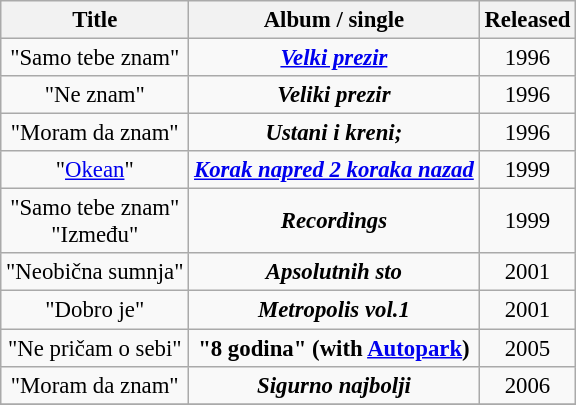<table class="wikitable" style="text-align:center;font-size:95%">
<tr>
<th>Title</th>
<th>Album / single</th>
<th>Released</th>
</tr>
<tr>
<td>"Samo tebe znam"</td>
<td><strong><em><a href='#'>Velki prezir</a></em></strong></td>
<td>1996</td>
</tr>
<tr>
<td>"Ne znam"</td>
<td><strong><em>Veliki prezir</em></strong></td>
<td>1996</td>
</tr>
<tr>
<td>"Moram da znam"</td>
<td><strong><em>Ustani i kreni;</em></strong></td>
<td>1996</td>
</tr>
<tr>
<td>"<a href='#'>Okean</a>"</td>
<td><strong><em><a href='#'>Korak napred 2 koraka nazad</a></em></strong></td>
<td>1999</td>
</tr>
<tr>
<td>"Samo tebe znam"<br>"Između"</td>
<td><strong><em>Recordings</em></strong></td>
<td>1999</td>
</tr>
<tr>
<td>"Neobična sumnja"</td>
<td><strong><em>Apsolutnih sto</em></strong></td>
<td>2001</td>
</tr>
<tr>
<td>"Dobro je"</td>
<td><strong><em>Metropolis vol.1</em></strong></td>
<td>2001</td>
</tr>
<tr>
<td>"Ne pričam o sebi"</td>
<td><strong>"8 godina" (with <a href='#'>Autopark</a>)</strong></td>
<td>2005</td>
</tr>
<tr>
<td>"Moram da znam"</td>
<td><strong><em>Sigurno najbolji</em></strong></td>
<td>2006</td>
</tr>
<tr>
</tr>
</table>
